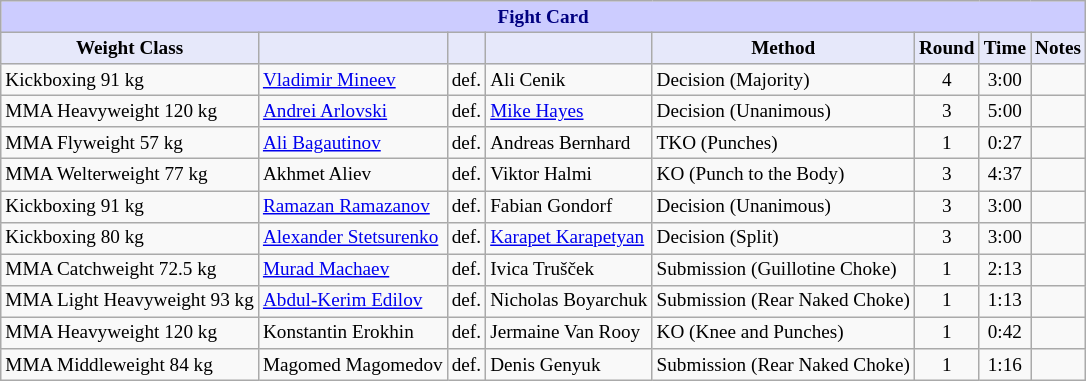<table class="wikitable" style="font-size: 80%;">
<tr>
<th colspan="8" style="background-color: #ccf; color: #000080; text-align: center;"><strong>Fight Card</strong></th>
</tr>
<tr>
<th colspan="1" style="background-color: #E6E8FA; color: #000000; text-align: center;">Weight Class</th>
<th colspan="1" style="background-color: #E6E8FA; color: #000000; text-align: center;"></th>
<th colspan="1" style="background-color: #E6E8FA; color: #000000; text-align: center;"></th>
<th colspan="1" style="background-color: #E6E8FA; color: #000000; text-align: center;"></th>
<th colspan="1" style="background-color: #E6E8FA; color: #000000; text-align: center;">Method</th>
<th colspan="1" style="background-color: #E6E8FA; color: #000000; text-align: center;">Round</th>
<th colspan="1" style="background-color: #E6E8FA; color: #000000; text-align: center;">Time</th>
<th colspan="1" style="background-color: #E6E8FA; color: #000000; text-align: center;">Notes</th>
</tr>
<tr>
<td>Kickboxing 91 kg</td>
<td> <a href='#'>Vladimir Mineev</a></td>
<td>def.</td>
<td> Ali Cenik</td>
<td>Decision (Majority)</td>
<td align=center>4</td>
<td align=center>3:00</td>
<td></td>
</tr>
<tr>
<td>MMA Heavyweight 120 kg</td>
<td> <a href='#'>Andrei Arlovski</a></td>
<td>def.</td>
<td> <a href='#'>Mike Hayes</a></td>
<td>Decision (Unanimous)</td>
<td align=center>3</td>
<td align=center>5:00</td>
<td></td>
</tr>
<tr>
<td>MMA Flyweight 57 kg</td>
<td> <a href='#'>Ali Bagautinov</a></td>
<td>def.</td>
<td> Andreas Bernhard</td>
<td>TKO (Punches)</td>
<td align=center>1</td>
<td align=center>0:27</td>
<td></td>
</tr>
<tr>
<td>MMA Welterweight 77 kg</td>
<td> Akhmet Aliev</td>
<td>def.</td>
<td> Viktor Halmi</td>
<td>KO (Punch to the Body)</td>
<td align=center>3</td>
<td align=center>4:37</td>
<td></td>
</tr>
<tr>
<td>Kickboxing 91 kg</td>
<td> <a href='#'>Ramazan Ramazanov</a></td>
<td>def.</td>
<td> Fabian Gondorf</td>
<td>Decision (Unanimous)</td>
<td align=center>3</td>
<td align=center>3:00</td>
<td></td>
</tr>
<tr>
<td>Kickboxing 80 kg</td>
<td> <a href='#'>Alexander Stetsurenko</a></td>
<td>def.</td>
<td> <a href='#'>Karapet Karapetyan</a></td>
<td>Decision (Split)</td>
<td align=center>3</td>
<td align=center>3:00</td>
<td></td>
</tr>
<tr>
<td>MMA Catchweight 72.5 kg</td>
<td> <a href='#'>Murad Machaev</a></td>
<td>def.</td>
<td> Ivica Trušček</td>
<td>Submission (Guillotine Choke)</td>
<td align=center>1</td>
<td align=center>2:13</td>
<td></td>
</tr>
<tr>
<td>MMA Light Heavyweight 93 kg</td>
<td>  <a href='#'>Abdul-Kerim Edilov</a></td>
<td>def.</td>
<td> Nicholas Boyarchuk</td>
<td>Submission (Rear Naked Choke)</td>
<td align=center>1</td>
<td align=center>1:13</td>
<td></td>
</tr>
<tr>
<td>MMA Heavyweight 120 kg</td>
<td>  Konstantin Erokhin</td>
<td>def.</td>
<td> Jermaine Van Rooy</td>
<td>KO (Knee and Punches)</td>
<td align=center>1</td>
<td align=center>0:42</td>
<td></td>
</tr>
<tr>
<td>MMA Middleweight 84 kg</td>
<td>  Magomed Magomedov</td>
<td>def.</td>
<td> Denis Genyuk</td>
<td>Submission (Rear Naked Choke)</td>
<td align=center>1</td>
<td align=center>1:16</td>
<td></td>
</tr>
</table>
